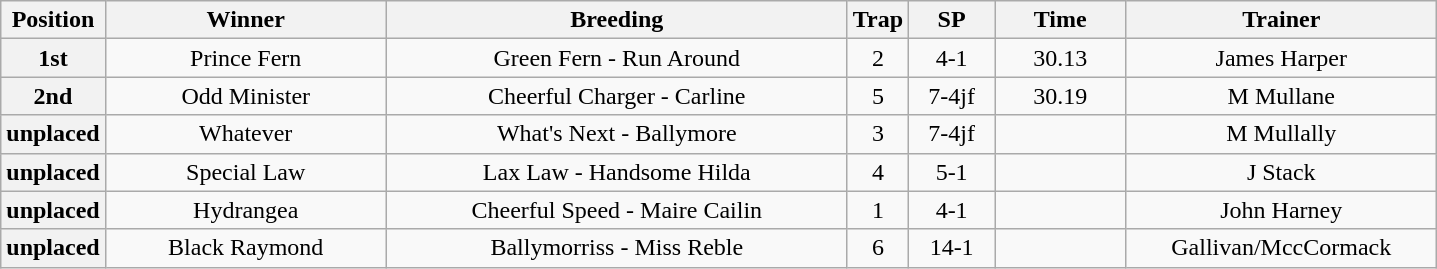<table class="wikitable" style="text-align: center">
<tr>
<th width=30>Position</th>
<th width=180>Winner</th>
<th width=300>Breeding</th>
<th width=30>Trap</th>
<th width=50>SP</th>
<th width=80>Time</th>
<th width=200>Trainer</th>
</tr>
<tr>
<th>1st</th>
<td>Prince Fern</td>
<td>Green Fern - Run Around</td>
<td>2</td>
<td>4-1</td>
<td>30.13</td>
<td>James Harper</td>
</tr>
<tr>
<th>2nd</th>
<td>Odd Minister</td>
<td>Cheerful Charger - Carline</td>
<td>5</td>
<td>7-4jf</td>
<td>30.19</td>
<td>M Mullane</td>
</tr>
<tr>
<th>unplaced</th>
<td>Whatever</td>
<td>What's Next - Ballymore</td>
<td>3</td>
<td>7-4jf</td>
<td></td>
<td>M Mullally</td>
</tr>
<tr>
<th>unplaced</th>
<td>Special Law</td>
<td>Lax Law - Handsome Hilda</td>
<td>4</td>
<td>5-1</td>
<td></td>
<td>J Stack</td>
</tr>
<tr>
<th>unplaced</th>
<td>Hydrangea</td>
<td>Cheerful Speed - Maire Cailin</td>
<td>1</td>
<td>4-1</td>
<td></td>
<td>John Harney</td>
</tr>
<tr>
<th>unplaced</th>
<td>Black Raymond</td>
<td>Ballymorriss - Miss Reble</td>
<td>6</td>
<td>14-1</td>
<td></td>
<td>Gallivan/MccCormack</td>
</tr>
</table>
